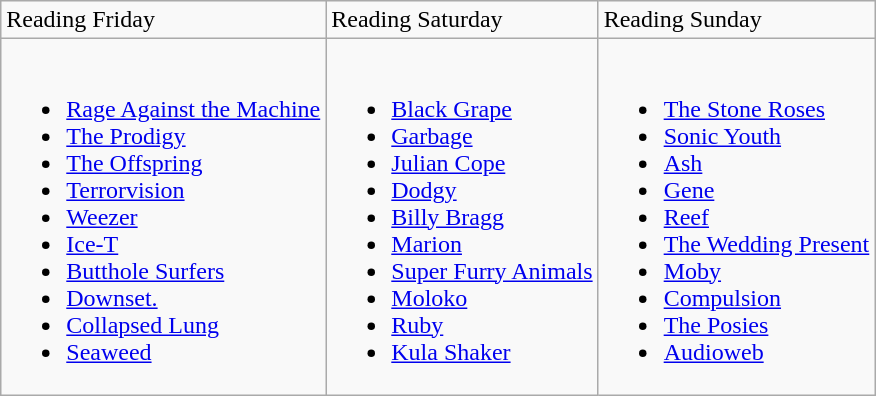<table class="wikitable">
<tr>
<td>Reading Friday</td>
<td>Reading Saturday</td>
<td>Reading Sunday</td>
</tr>
<tr>
<td><br><ul><li><a href='#'>Rage Against the Machine</a></li><li><a href='#'>The Prodigy</a></li><li><a href='#'>The Offspring</a></li><li><a href='#'>Terrorvision</a></li><li><a href='#'>Weezer</a></li><li><a href='#'>Ice-T</a></li><li><a href='#'>Butthole Surfers</a></li><li><a href='#'>Downset.</a></li><li><a href='#'>Collapsed Lung</a></li><li><a href='#'>Seaweed</a></li></ul></td>
<td><br><ul><li><a href='#'>Black Grape</a></li><li><a href='#'>Garbage</a></li><li><a href='#'>Julian Cope</a></li><li><a href='#'>Dodgy</a></li><li><a href='#'>Billy Bragg</a></li><li><a href='#'>Marion</a></li><li><a href='#'>Super Furry Animals</a></li><li><a href='#'>Moloko</a></li><li><a href='#'>Ruby</a></li><li><a href='#'>Kula Shaker</a></li></ul></td>
<td><br><ul><li><a href='#'>The Stone Roses</a></li><li><a href='#'>Sonic Youth</a></li><li><a href='#'>Ash</a></li><li><a href='#'>Gene</a></li><li><a href='#'>Reef</a></li><li><a href='#'>The Wedding Present</a></li><li><a href='#'>Moby</a></li><li><a href='#'>Compulsion</a></li><li><a href='#'>The Posies</a></li><li><a href='#'>Audioweb</a></li></ul></td>
</tr>
</table>
